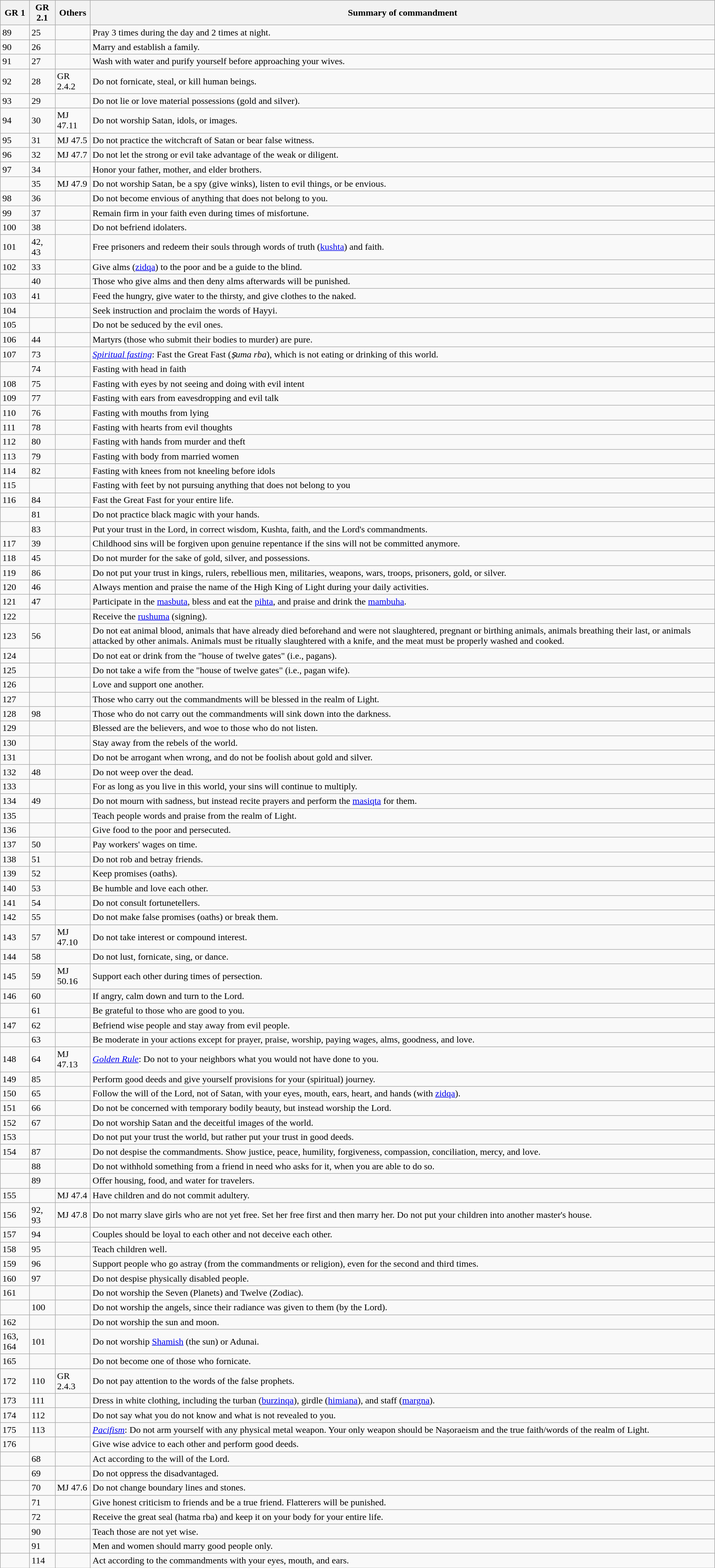<table class="wikitable sortable">
<tr>
<th>GR 1</th>
<th>GR 2.1</th>
<th>Others</th>
<th>Summary of commandment</th>
</tr>
<tr>
<td>89</td>
<td>25</td>
<td></td>
<td>Pray 3 times during the day and 2 times at night.</td>
</tr>
<tr>
<td>90</td>
<td>26</td>
<td></td>
<td>Marry and establish a family.</td>
</tr>
<tr>
<td>91</td>
<td>27</td>
<td></td>
<td>Wash with water and purify yourself before approaching your wives.</td>
</tr>
<tr>
<td>92</td>
<td>28</td>
<td>GR 2.4.2</td>
<td>Do not fornicate, steal, or kill human beings.</td>
</tr>
<tr>
<td>93</td>
<td>29</td>
<td></td>
<td>Do not lie or love material possessions (gold and silver).</td>
</tr>
<tr>
<td>94</td>
<td>30</td>
<td>MJ 47.11</td>
<td>Do not worship Satan, idols, or images.</td>
</tr>
<tr>
<td>95</td>
<td>31</td>
<td>MJ 47.5</td>
<td>Do not practice the witchcraft of Satan or bear false witness.</td>
</tr>
<tr>
<td>96</td>
<td>32</td>
<td>MJ 47.7</td>
<td>Do not let the strong or evil take advantage of the weak or diligent.</td>
</tr>
<tr>
<td>97</td>
<td>34</td>
<td></td>
<td>Honor your father, mother, and elder brothers.</td>
</tr>
<tr>
<td></td>
<td>35</td>
<td>MJ 47.9</td>
<td>Do not worship Satan, be a spy (give winks), listen to evil things, or be envious.</td>
</tr>
<tr>
<td>98</td>
<td>36</td>
<td></td>
<td>Do not become envious of anything that does not belong to you.</td>
</tr>
<tr>
<td>99</td>
<td>37</td>
<td></td>
<td>Remain firm in your faith even during times of misfortune.</td>
</tr>
<tr>
<td>100</td>
<td>38</td>
<td></td>
<td>Do not befriend idolaters.</td>
</tr>
<tr>
<td>101</td>
<td>42, 43</td>
<td></td>
<td>Free prisoners and redeem their souls through words of truth (<a href='#'>kushta</a>) and faith.</td>
</tr>
<tr>
<td>102</td>
<td>33</td>
<td></td>
<td>Give alms (<a href='#'>zidqa</a>) to the poor and be a guide to the blind.</td>
</tr>
<tr>
<td></td>
<td>40</td>
<td></td>
<td>Those who give alms and then deny alms afterwards will be punished.</td>
</tr>
<tr>
<td>103</td>
<td>41</td>
<td></td>
<td>Feed the hungry, give water to the thirsty, and give clothes to the naked.</td>
</tr>
<tr>
<td>104</td>
<td></td>
<td></td>
<td>Seek instruction and proclaim the words of Hayyi.</td>
</tr>
<tr>
<td>105</td>
<td></td>
<td></td>
<td>Do not be seduced by the evil ones.</td>
</tr>
<tr>
<td>106</td>
<td>44</td>
<td></td>
<td>Martyrs (those who submit their bodies to murder) are pure.</td>
</tr>
<tr>
<td>107</td>
<td>73</td>
<td></td>
<td><em><a href='#'>Spiritual fasting</a></em>: Fast the Great Fast (<em>ṣuma rba</em>), which is not eating or drinking of this world.</td>
</tr>
<tr>
<td></td>
<td>74</td>
<td></td>
<td>Fasting with head in faith</td>
</tr>
<tr>
<td>108</td>
<td>75</td>
<td></td>
<td>Fasting with eyes by not seeing and doing with evil intent</td>
</tr>
<tr>
<td>109</td>
<td>77</td>
<td></td>
<td>Fasting with ears from eavesdropping and evil talk</td>
</tr>
<tr>
<td>110</td>
<td>76</td>
<td></td>
<td>Fasting with mouths from lying</td>
</tr>
<tr>
<td>111</td>
<td>78</td>
<td></td>
<td>Fasting with hearts from evil thoughts</td>
</tr>
<tr>
<td>112</td>
<td>80</td>
<td></td>
<td>Fasting with hands from murder and theft</td>
</tr>
<tr>
<td>113</td>
<td>79</td>
<td></td>
<td>Fasting with body from married women</td>
</tr>
<tr>
<td>114</td>
<td>82</td>
<td></td>
<td>Fasting with knees from not kneeling before idols</td>
</tr>
<tr>
<td>115</td>
<td></td>
<td></td>
<td>Fasting with feet by not pursuing anything that does not belong to you</td>
</tr>
<tr>
<td>116</td>
<td>84</td>
<td></td>
<td>Fast the Great Fast for your entire life.</td>
</tr>
<tr>
<td></td>
<td>81</td>
<td></td>
<td>Do not practice black magic with your hands.</td>
</tr>
<tr>
<td></td>
<td>83</td>
<td></td>
<td>Put your trust in the Lord, in correct wisdom, Kushta, faith, and the Lord's commandments.</td>
</tr>
<tr>
<td>117</td>
<td>39</td>
<td></td>
<td>Childhood sins will be forgiven upon genuine repentance if the sins will not be committed anymore.</td>
</tr>
<tr>
<td>118</td>
<td>45</td>
<td></td>
<td>Do not murder for the sake of gold, silver, and possessions.</td>
</tr>
<tr>
<td>119</td>
<td>86</td>
<td></td>
<td>Do not put your trust in kings, rulers, rebellious men, militaries, weapons, wars, troops, prisoners, gold, or silver.</td>
</tr>
<tr>
<td>120</td>
<td>46</td>
<td></td>
<td>Always mention and praise the name of the High King of Light during your daily activities.</td>
</tr>
<tr>
<td>121</td>
<td>47</td>
<td></td>
<td>Participate in the <a href='#'>masbuta</a>, bless and eat the <a href='#'>pihta</a>, and praise and drink the <a href='#'>mambuha</a>.</td>
</tr>
<tr>
<td>122</td>
<td></td>
<td></td>
<td>Receive the <a href='#'>rushuma</a> (signing).</td>
</tr>
<tr>
<td>123</td>
<td>56</td>
<td></td>
<td>Do not eat animal blood, animals that have already died beforehand and were not slaughtered, pregnant or birthing animals, animals breathing their last, or animals attacked by other animals. Animals must be ritually slaughtered with a knife, and the meat must be properly washed and cooked.</td>
</tr>
<tr>
<td>124</td>
<td></td>
<td></td>
<td>Do not eat or drink from the "house of twelve gates" (i.e., pagans).</td>
</tr>
<tr>
<td>125</td>
<td></td>
<td></td>
<td>Do not take a wife from the "house of twelve gates" (i.e., pagan wife).</td>
</tr>
<tr>
<td>126</td>
<td></td>
<td></td>
<td>Love and support one another.</td>
</tr>
<tr>
<td>127</td>
<td></td>
<td></td>
<td>Those who carry out the commandments will be blessed in the realm of Light.</td>
</tr>
<tr>
<td>128</td>
<td>98</td>
<td></td>
<td>Those who do not carry out the commandments will sink down into the darkness.</td>
</tr>
<tr>
<td>129</td>
<td></td>
<td></td>
<td>Blessed are the believers, and woe to those who do not listen.</td>
</tr>
<tr>
<td>130</td>
<td></td>
<td></td>
<td>Stay away from the rebels of the world.</td>
</tr>
<tr>
<td>131</td>
<td></td>
<td></td>
<td>Do not be arrogant when wrong, and do not be foolish about gold and silver.</td>
</tr>
<tr>
<td>132</td>
<td>48</td>
<td></td>
<td>Do not weep over the dead.</td>
</tr>
<tr>
<td>133</td>
<td></td>
<td></td>
<td>For as long as you live in this world, your sins will continue to multiply.</td>
</tr>
<tr>
<td>134</td>
<td>49</td>
<td></td>
<td>Do not mourn with sadness, but instead recite prayers and perform the <a href='#'>masiqta</a> for them.</td>
</tr>
<tr>
<td>135</td>
<td></td>
<td></td>
<td>Teach people words and praise from the realm of Light.</td>
</tr>
<tr>
<td>136</td>
<td></td>
<td></td>
<td>Give food to the poor and persecuted.</td>
</tr>
<tr>
<td>137</td>
<td>50</td>
<td></td>
<td>Pay workers' wages on time.</td>
</tr>
<tr>
<td>138</td>
<td>51</td>
<td></td>
<td>Do not rob and betray friends.</td>
</tr>
<tr>
<td>139</td>
<td>52</td>
<td></td>
<td>Keep promises (oaths).</td>
</tr>
<tr>
<td>140</td>
<td>53</td>
<td></td>
<td>Be humble and love each other.</td>
</tr>
<tr>
<td>141</td>
<td>54</td>
<td></td>
<td>Do not consult fortunetellers.</td>
</tr>
<tr>
<td>142</td>
<td>55</td>
<td></td>
<td>Do not make false promises (oaths) or break them.</td>
</tr>
<tr>
<td>143</td>
<td>57</td>
<td>MJ 47.10</td>
<td>Do not take interest or compound interest.</td>
</tr>
<tr>
<td>144</td>
<td>58</td>
<td></td>
<td>Do not lust, fornicate, sing, or dance.</td>
</tr>
<tr>
<td>145</td>
<td>59</td>
<td>MJ 50.16</td>
<td>Support each other during times of persection.</td>
</tr>
<tr>
<td>146</td>
<td>60</td>
<td></td>
<td>If angry, calm down and turn to the Lord.</td>
</tr>
<tr>
<td></td>
<td>61</td>
<td></td>
<td>Be grateful to those who are good to you.</td>
</tr>
<tr>
<td>147</td>
<td>62</td>
<td></td>
<td>Befriend wise people and stay away from evil people.</td>
</tr>
<tr>
<td></td>
<td>63</td>
<td></td>
<td>Be moderate in your actions except for prayer, praise, worship, paying wages, alms, goodness, and love.</td>
</tr>
<tr>
<td>148</td>
<td>64</td>
<td>MJ 47.13</td>
<td><em><a href='#'>Golden Rule</a></em>: Do not to your neighbors what you would not have done to you.</td>
</tr>
<tr>
<td>149</td>
<td>85</td>
<td></td>
<td>Perform good deeds and give yourself provisions for your (spiritual) journey.</td>
</tr>
<tr>
<td>150</td>
<td>65</td>
<td></td>
<td>Follow the will of the Lord, not of Satan, with your eyes, mouth, ears, heart, and hands (with <a href='#'>zidqa</a>).</td>
</tr>
<tr>
<td>151</td>
<td>66</td>
<td></td>
<td>Do not be concerned with temporary bodily beauty, but instead worship the Lord.</td>
</tr>
<tr>
<td>152</td>
<td>67</td>
<td></td>
<td>Do not worship Satan and the deceitful images of the world.</td>
</tr>
<tr>
<td>153</td>
<td></td>
<td></td>
<td>Do not put your trust the world, but rather put your trust in good deeds.</td>
</tr>
<tr>
<td>154</td>
<td>87</td>
<td></td>
<td>Do not despise the commandments. Show justice, peace, humility, forgiveness, compassion, conciliation, mercy, and love.</td>
</tr>
<tr>
<td></td>
<td>88</td>
<td></td>
<td>Do not withhold something from a friend in need who asks for it, when you are able to do so.</td>
</tr>
<tr>
<td></td>
<td>89</td>
<td></td>
<td>Offer housing, food, and water for travelers.</td>
</tr>
<tr>
<td>155</td>
<td></td>
<td>MJ 47.4</td>
<td>Have children and do not commit adultery.</td>
</tr>
<tr>
<td>156</td>
<td>92, 93</td>
<td>MJ 47.8</td>
<td>Do not marry slave girls who are not yet free. Set her free first and then marry her. Do not put your children into another master's house.</td>
</tr>
<tr>
<td>157</td>
<td>94</td>
<td></td>
<td>Couples should be loyal to each other and not deceive each other.</td>
</tr>
<tr>
<td>158</td>
<td>95</td>
<td></td>
<td>Teach children well.</td>
</tr>
<tr>
<td>159</td>
<td>96</td>
<td></td>
<td>Support people who go astray (from the commandments or religion), even for the second and third times.</td>
</tr>
<tr>
<td>160</td>
<td>97</td>
<td></td>
<td>Do not despise physically disabled people.</td>
</tr>
<tr>
<td>161</td>
<td></td>
<td></td>
<td>Do not worship the Seven (Planets) and Twelve (Zodiac).</td>
</tr>
<tr>
<td></td>
<td>100</td>
<td></td>
<td>Do not worship the angels, since their radiance was given to them (by the Lord).</td>
</tr>
<tr>
<td>162</td>
<td></td>
<td></td>
<td>Do not worship the sun and moon.</td>
</tr>
<tr>
<td>163, 164</td>
<td>101</td>
<td></td>
<td>Do not worship <a href='#'>Shamish</a> (the sun) or Adunai.</td>
</tr>
<tr>
<td>165</td>
<td></td>
<td></td>
<td>Do not become one of those who fornicate.</td>
</tr>
<tr>
<td>172</td>
<td>110</td>
<td>GR 2.4.3</td>
<td>Do not pay attention to the words of the false prophets.</td>
</tr>
<tr>
<td>173</td>
<td>111</td>
<td></td>
<td>Dress in white clothing, including the turban (<a href='#'>burzinqa</a>), girdle (<a href='#'>himiana</a>), and staff (<a href='#'>margna</a>).</td>
</tr>
<tr>
<td>174</td>
<td>112</td>
<td></td>
<td>Do not say what you do not know and what is not revealed to you.</td>
</tr>
<tr>
<td>175</td>
<td>113</td>
<td></td>
<td><em><a href='#'>Pacifism</a></em>: Do not arm yourself with any physical metal weapon. Your only weapon should be Nașoraeism and the true faith/words of the realm of Light.</td>
</tr>
<tr>
<td>176</td>
<td></td>
<td></td>
<td>Give wise advice to each other and perform good deeds.</td>
</tr>
<tr>
<td></td>
<td>68</td>
<td></td>
<td>Act according to the will of the Lord.</td>
</tr>
<tr>
<td></td>
<td>69</td>
<td></td>
<td>Do not oppress the disadvantaged.</td>
</tr>
<tr>
<td></td>
<td>70</td>
<td>MJ 47.6</td>
<td>Do not change boundary lines and stones.</td>
</tr>
<tr>
<td></td>
<td>71</td>
<td></td>
<td>Give honest criticism to friends and be a true friend. Flatterers will be punished.</td>
</tr>
<tr>
<td></td>
<td>72</td>
<td></td>
<td>Receive the great seal (hatma rba) and keep it on your body for your entire life.</td>
</tr>
<tr>
<td></td>
<td>90</td>
<td></td>
<td>Teach those are not yet wise.</td>
</tr>
<tr>
<td></td>
<td>91</td>
<td></td>
<td>Men and women should marry good people only.</td>
</tr>
<tr>
<td></td>
<td>114</td>
<td></td>
<td>Act according to the commandments with your eyes, mouth, and ears.</td>
</tr>
</table>
